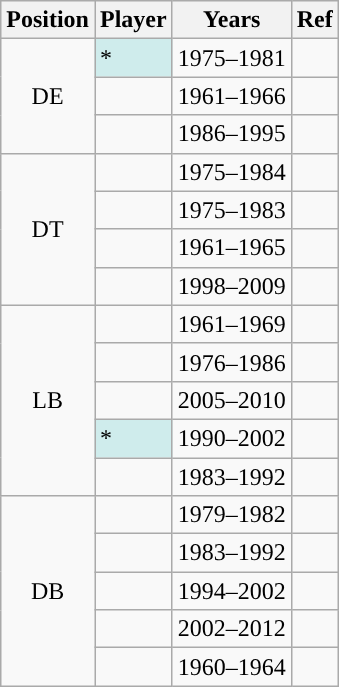<table class="wikitable sortable" >
<tr bgcolor="#efefef">
<th>Position</th>
<th>Player</th>
<th>Years</th>
<th class="unsortable">Ref</th>
</tr>
<tr>
<td rowspan=3 style="text-align:center;">DE</td>
<td style="background:#cfecec;">*</td>
<td>1975–1981</td>
<td></td>
</tr>
<tr>
<td></td>
<td>1961–1966</td>
<td></td>
</tr>
<tr>
<td></td>
<td>1986–1995</td>
<td></td>
</tr>
<tr>
<td rowspan=4 style="text-align:center;">DT</td>
<td></td>
<td>1975–1984</td>
<td></td>
</tr>
<tr>
<td></td>
<td>1975–1983</td>
<td></td>
</tr>
<tr>
<td></td>
<td>1961–1965</td>
<td></td>
</tr>
<tr>
<td></td>
<td>1998–2009</td>
<td></td>
</tr>
<tr>
<td rowspan=5 style="text-align:center;">LB</td>
<td></td>
<td>1961–1969</td>
<td></td>
</tr>
<tr>
<td></td>
<td>1976–1986</td>
<td></td>
</tr>
<tr>
<td></td>
<td>2005–2010</td>
<td></td>
</tr>
<tr>
<td style="background:#cfecec;">*</td>
<td>1990–2002</td>
<td></td>
</tr>
<tr>
<td></td>
<td>1983–1992</td>
<td></td>
</tr>
<tr>
<td rowspan=5 style="text-align:center;">DB</td>
<td></td>
<td>1979–1982</td>
<td></td>
</tr>
<tr>
<td></td>
<td>1983–1992</td>
<td></td>
</tr>
<tr>
<td></td>
<td>1994–2002</td>
<td></td>
</tr>
<tr>
<td></td>
<td>2002–2012</td>
<td></td>
</tr>
<tr>
<td></td>
<td>1960–1964</td>
<td></td>
</tr>
</table>
